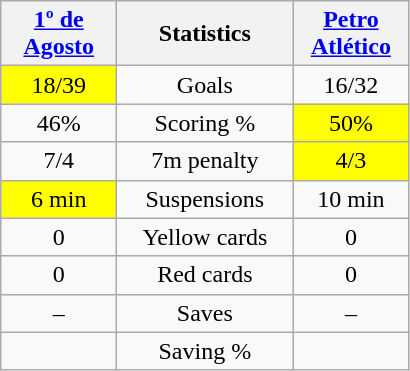<table class="wikitable" style="text-align:center">
<tr>
<th width=70><a href='#'>1º de Agosto</a></th>
<th width=110>Statistics</th>
<th width=70><a href='#'>Petro Atlético</a></th>
</tr>
<tr>
<td bgcolor=yellow>18/39</td>
<td>Goals</td>
<td>16/32</td>
</tr>
<tr>
<td>46%</td>
<td>Scoring %</td>
<td bgcolor=yellow>50%</td>
</tr>
<tr>
<td>7/4</td>
<td>7m penalty</td>
<td bgcolor=yellow>4/3</td>
</tr>
<tr>
<td bgcolor=yellow>6 min</td>
<td>Suspensions</td>
<td>10 min</td>
</tr>
<tr>
<td>0</td>
<td>Yellow cards</td>
<td>0</td>
</tr>
<tr>
<td>0</td>
<td>Red cards</td>
<td>0</td>
</tr>
<tr>
<td>–</td>
<td>Saves</td>
<td>–</td>
</tr>
<tr>
<td></td>
<td>Saving %</td>
<td></td>
</tr>
</table>
